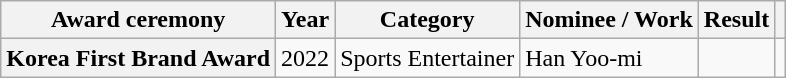<table class="wikitable plainrowheaders sortable">
<tr>
<th scope="col">Award ceremony</th>
<th scope="col">Year</th>
<th scope="col">Category</th>
<th scope="col">Nominee / Work</th>
<th scope="col">Result</th>
<th scope="col" class="unsortable"></th>
</tr>
<tr>
<th scope="row"  rowspan="1">Korea First Brand Award</th>
<td>2022</td>
<td>Sports Entertainer</td>
<td>Han Yoo-mi</td>
<td></td>
<td></td>
</tr>
</table>
